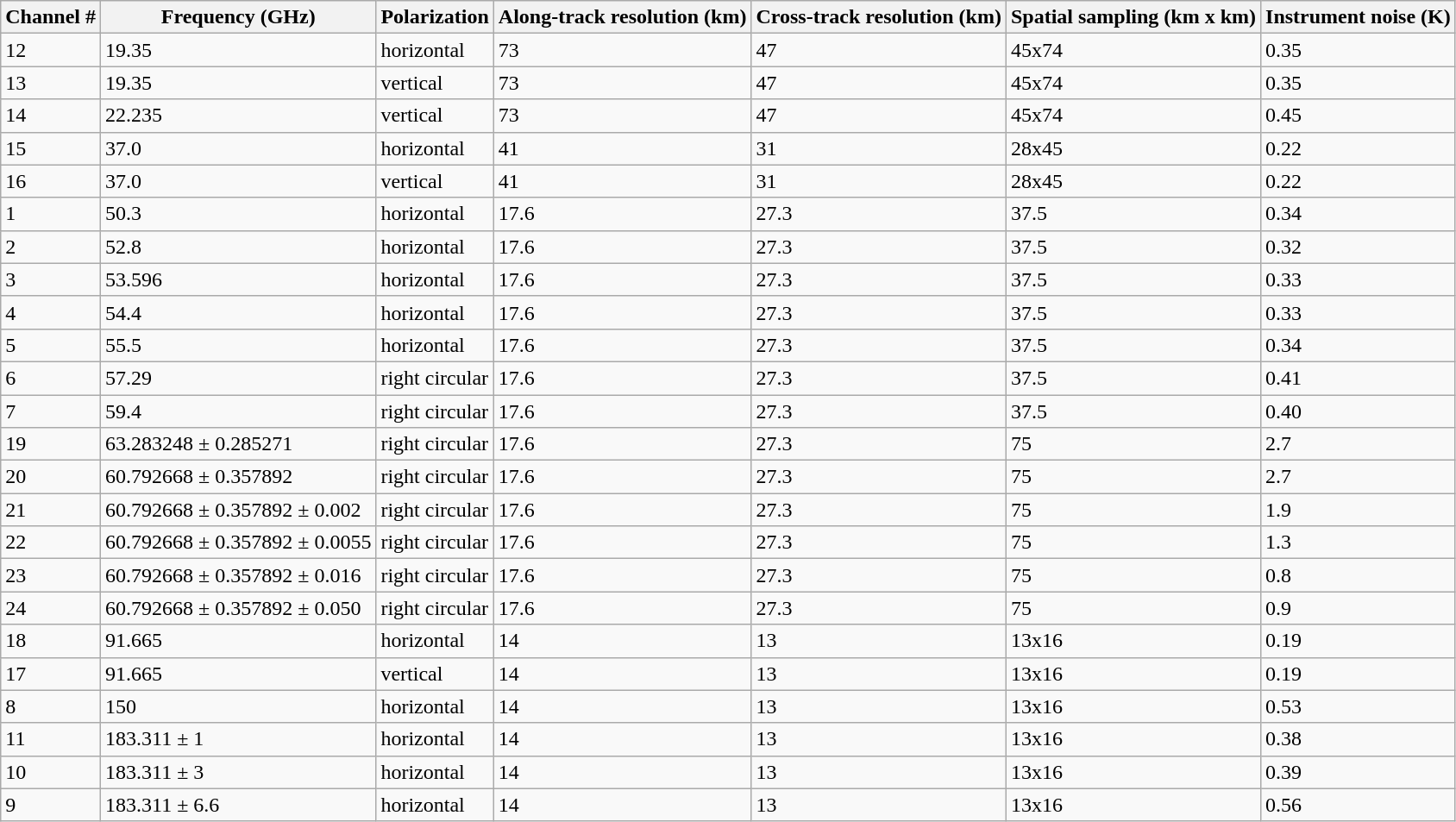<table class="wikitable sortable">
<tr>
<th scope="col">Channel #</th>
<th scope="col">Frequency (GHz)</th>
<th scope="col">Polarization</th>
<th scope="col">Along-track resolution (km)</th>
<th scope="col">Cross-track resolution (km)</th>
<th scope="col">Spatial sampling (km x km)</th>
<th scope="col">Instrument noise (K)</th>
</tr>
<tr>
<td>12</td>
<td>19.35</td>
<td>horizontal</td>
<td>73</td>
<td>47</td>
<td>45x74</td>
<td>0.35</td>
</tr>
<tr>
<td>13</td>
<td>19.35</td>
<td>vertical</td>
<td>73</td>
<td>47</td>
<td>45x74</td>
<td>0.35</td>
</tr>
<tr>
<td>14</td>
<td>22.235</td>
<td>vertical</td>
<td>73</td>
<td>47</td>
<td>45x74</td>
<td>0.45</td>
</tr>
<tr>
<td>15</td>
<td>37.0</td>
<td>horizontal</td>
<td>41</td>
<td>31</td>
<td>28x45</td>
<td>0.22</td>
</tr>
<tr>
<td>16</td>
<td>37.0</td>
<td>vertical</td>
<td>41</td>
<td>31</td>
<td>28x45</td>
<td>0.22</td>
</tr>
<tr>
<td>1</td>
<td>50.3</td>
<td>horizontal</td>
<td>17.6</td>
<td>27.3</td>
<td>37.5</td>
<td>0.34</td>
</tr>
<tr>
<td>2</td>
<td>52.8</td>
<td>horizontal</td>
<td>17.6</td>
<td>27.3</td>
<td>37.5</td>
<td>0.32</td>
</tr>
<tr>
<td>3</td>
<td>53.596</td>
<td>horizontal</td>
<td>17.6</td>
<td>27.3</td>
<td>37.5</td>
<td>0.33</td>
</tr>
<tr>
<td>4</td>
<td>54.4</td>
<td>horizontal</td>
<td>17.6</td>
<td>27.3</td>
<td>37.5</td>
<td>0.33</td>
</tr>
<tr>
<td>5</td>
<td>55.5</td>
<td>horizontal</td>
<td>17.6</td>
<td>27.3</td>
<td>37.5</td>
<td>0.34</td>
</tr>
<tr>
<td>6</td>
<td>57.29</td>
<td>right circular</td>
<td>17.6</td>
<td>27.3</td>
<td>37.5</td>
<td>0.41</td>
</tr>
<tr>
<td>7</td>
<td>59.4</td>
<td>right circular</td>
<td>17.6</td>
<td>27.3</td>
<td>37.5</td>
<td>0.40</td>
</tr>
<tr>
<td>19</td>
<td>63.283248 ± 0.285271</td>
<td>right circular</td>
<td>17.6</td>
<td>27.3</td>
<td>75</td>
<td>2.7</td>
</tr>
<tr>
<td>20</td>
<td>60.792668 ± 0.357892</td>
<td>right circular</td>
<td>17.6</td>
<td>27.3</td>
<td>75</td>
<td>2.7</td>
</tr>
<tr>
<td>21</td>
<td>60.792668 ± 0.357892 ± 0.002</td>
<td>right circular</td>
<td>17.6</td>
<td>27.3</td>
<td>75</td>
<td>1.9</td>
</tr>
<tr>
<td>22</td>
<td>60.792668 ± 0.357892 ± 0.0055</td>
<td>right circular</td>
<td>17.6</td>
<td>27.3</td>
<td>75</td>
<td>1.3</td>
</tr>
<tr>
<td>23</td>
<td>60.792668 ± 0.357892 ± 0.016</td>
<td>right circular</td>
<td>17.6</td>
<td>27.3</td>
<td>75</td>
<td>0.8</td>
</tr>
<tr>
<td>24</td>
<td>60.792668 ± 0.357892 ± 0.050</td>
<td>right circular</td>
<td>17.6</td>
<td>27.3</td>
<td>75</td>
<td>0.9</td>
</tr>
<tr>
<td>18</td>
<td>91.665</td>
<td>horizontal</td>
<td>14</td>
<td>13</td>
<td>13x16</td>
<td>0.19</td>
</tr>
<tr>
<td>17</td>
<td>91.665</td>
<td>vertical</td>
<td>14</td>
<td>13</td>
<td>13x16</td>
<td>0.19</td>
</tr>
<tr>
<td>8</td>
<td>150</td>
<td>horizontal</td>
<td>14</td>
<td>13</td>
<td>13x16</td>
<td>0.53</td>
</tr>
<tr>
<td>11</td>
<td>183.311 ± 1</td>
<td>horizontal</td>
<td>14</td>
<td>13</td>
<td>13x16</td>
<td>0.38</td>
</tr>
<tr>
<td>10</td>
<td>183.311 ± 3</td>
<td>horizontal</td>
<td>14</td>
<td>13</td>
<td>13x16</td>
<td>0.39</td>
</tr>
<tr>
<td>9</td>
<td>183.311 ± 6.6</td>
<td>horizontal</td>
<td>14</td>
<td>13</td>
<td>13x16</td>
<td>0.56</td>
</tr>
</table>
